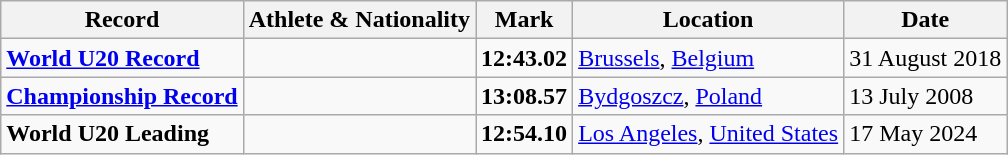<table class="wikitable">
<tr>
<th scope="col">Record</th>
<th scope="col">Athlete & Nationality</th>
<th scope="col">Mark</th>
<th scope="col">Location</th>
<th scope="col">Date</th>
</tr>
<tr>
<td><strong><a href='#'>World U20 Record</a></strong></td>
<td></td>
<td><strong>12:43.02</strong></td>
<td><a href='#'>Brussels</a>, <a href='#'>Belgium</a></td>
<td>31 August 2018</td>
</tr>
<tr>
<td><strong><a href='#'>Championship Record</a></strong></td>
<td></td>
<td><strong>13:08.57</strong></td>
<td><a href='#'>Bydgoszcz</a>, <a href='#'>Poland</a></td>
<td>13 July 2008</td>
</tr>
<tr>
<td><strong>World U20 Leading</strong></td>
<td></td>
<td><strong>12:54.10</strong></td>
<td><a href='#'>Los Angeles</a>, <a href='#'>United States</a></td>
<td>17 May 2024</td>
</tr>
</table>
